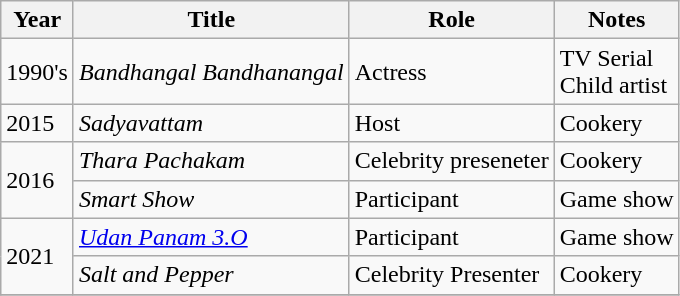<table class="wikitable">
<tr>
<th>Year</th>
<th>Title</th>
<th>Role</th>
<th>Notes</th>
</tr>
<tr>
<td>1990's</td>
<td><em>Bandhangal Bandhanangal</em></td>
<td>Actress</td>
<td>TV Serial <br>Child artist</td>
</tr>
<tr>
<td>2015</td>
<td><em>Sadyavattam</em></td>
<td>Host</td>
<td>Cookery</td>
</tr>
<tr>
<td rowspan="2">2016</td>
<td><em>Thara Pachakam</em></td>
<td>Celebrity preseneter</td>
<td>Cookery</td>
</tr>
<tr>
<td><em>Smart Show</em></td>
<td>Participant</td>
<td>Game show</td>
</tr>
<tr>
<td rowspan="2">2021</td>
<td><em><a href='#'>Udan Panam 3.O</a></em></td>
<td>Participant</td>
<td>Game show</td>
</tr>
<tr>
<td><em>Salt and Pepper</em></td>
<td>Celebrity Presenter</td>
<td>Cookery</td>
</tr>
<tr>
</tr>
</table>
